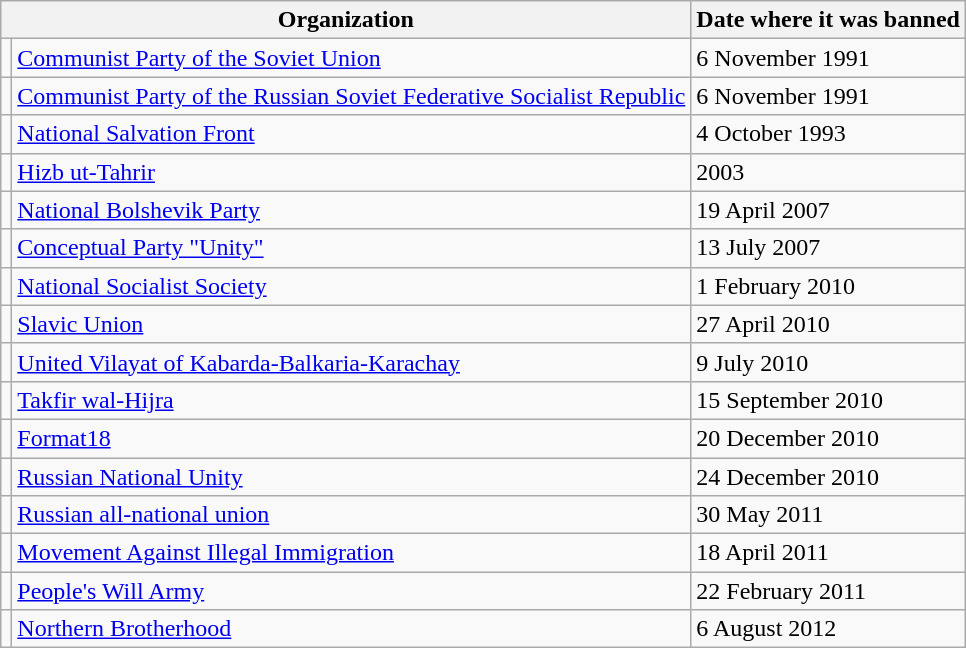<table class="wikitable">
<tr>
<th colspan="2"><strong>Organization</strong></th>
<th>Date where it was banned</th>
</tr>
<tr>
<td></td>
<td><a href='#'>Communist Party of the Soviet Union</a></td>
<td>6 November 1991</td>
</tr>
<tr>
<td></td>
<td><a href='#'>Communist Party of the Russian Soviet Federative Socialist Republic</a></td>
<td>6 November 1991</td>
</tr>
<tr>
<td></td>
<td><a href='#'>National Salvation Front</a></td>
<td>4 October 1993</td>
</tr>
<tr>
<td></td>
<td><a href='#'>Hizb ut-Tahrir</a></td>
<td>2003</td>
</tr>
<tr>
<td></td>
<td><a href='#'>National Bolshevik Party</a></td>
<td>19 April 2007</td>
</tr>
<tr>
<td></td>
<td><a href='#'>Conceptual Party "Unity"</a></td>
<td>13 July 2007</td>
</tr>
<tr>
<td></td>
<td><a href='#'>National Socialist Society</a></td>
<td>1 February 2010</td>
</tr>
<tr>
<td></td>
<td><a href='#'>Slavic Union</a></td>
<td>27 April 2010</td>
</tr>
<tr>
<td></td>
<td><a href='#'>United Vilayat of Kabarda-Balkaria-Karachay</a></td>
<td>9 July 2010</td>
</tr>
<tr>
<td></td>
<td><a href='#'>Takfir wal-Hijra</a></td>
<td>15 September 2010</td>
</tr>
<tr>
<td></td>
<td><a href='#'>Format18</a></td>
<td>20 December 2010</td>
</tr>
<tr>
<td></td>
<td><a href='#'>Russian National Unity</a></td>
<td>24 December 2010</td>
</tr>
<tr>
<td></td>
<td><a href='#'>Russian all-national union</a></td>
<td>30 May 2011</td>
</tr>
<tr>
<td></td>
<td><a href='#'>Movement Against Illegal Immigration</a></td>
<td>18 April 2011</td>
</tr>
<tr>
<td></td>
<td><a href='#'>People's Will Army</a></td>
<td>22 February 2011</td>
</tr>
<tr>
<td></td>
<td><a href='#'>Northern Brotherhood</a></td>
<td>6 August 2012</td>
</tr>
</table>
